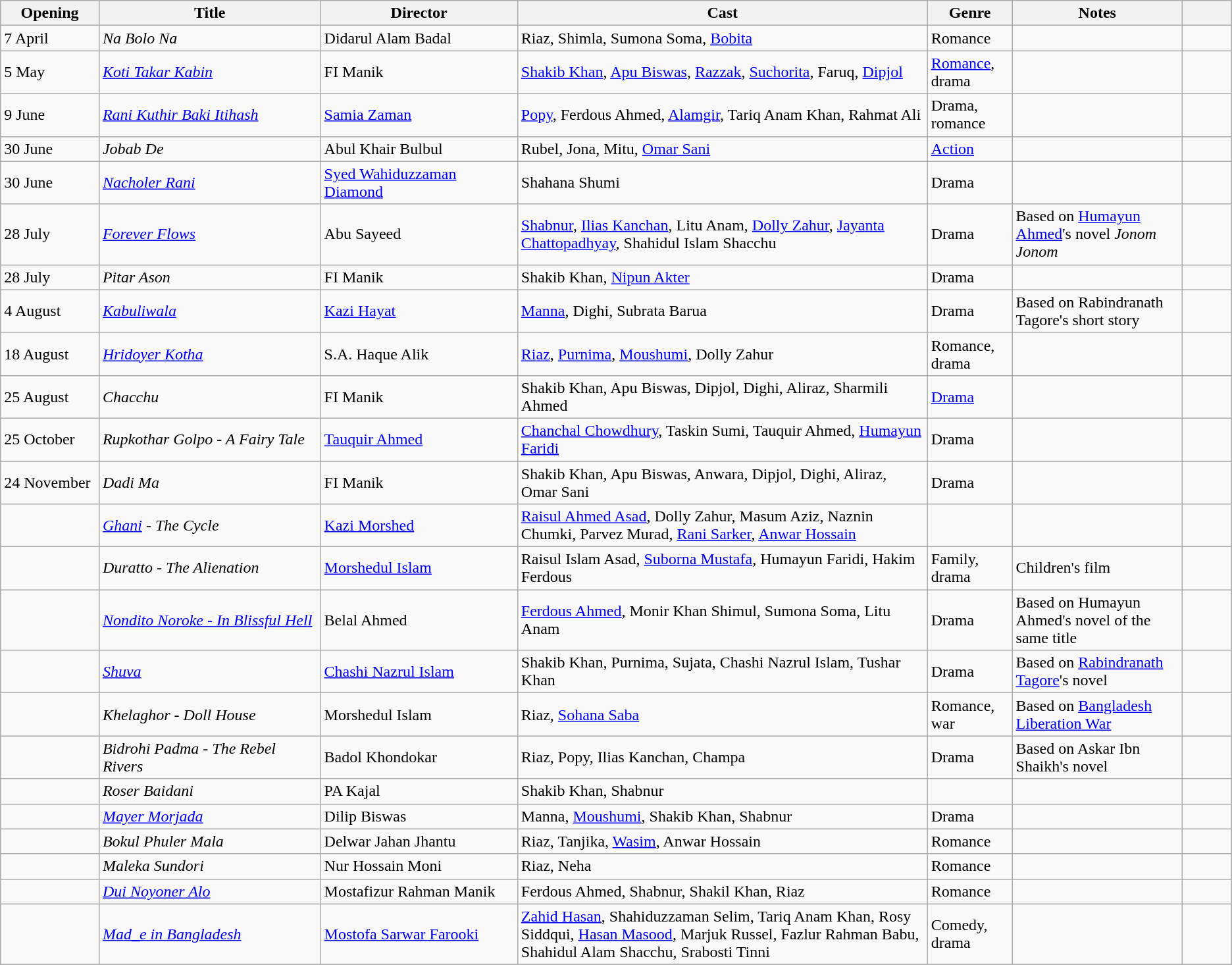<table class="wikitable sortable">
<tr>
<th style="width:8%;">Opening</th>
<th style="width:18%;">Title</th>
<th style="width:16%;">Director</th>
<th>Cast</th>
<th>Genre</th>
<th>Notes</th>
<th style="width:4%;"></th>
</tr>
<tr>
<td>7 April</td>
<td><em>Na Bolo Na</em></td>
<td>Didarul Alam Badal</td>
<td>Riaz, Shimla, Sumona Soma, <a href='#'>Bobita</a></td>
<td>Romance</td>
<td></td>
<td></td>
</tr>
<tr>
<td>5 May</td>
<td><em><a href='#'>Koti Takar Kabin</a></em></td>
<td>FI Manik</td>
<td><a href='#'>Shakib Khan</a>, <a href='#'>Apu Biswas</a>, <a href='#'>Razzak</a>, <a href='#'>Suchorita</a>, Faruq, <a href='#'>Dipjol</a></td>
<td><a href='#'>Romance</a>, drama</td>
<td></td>
<td></td>
</tr>
<tr>
<td>9 June</td>
<td><em><a href='#'>Rani Kuthir Baki Itihash</a></em></td>
<td><a href='#'>Samia Zaman</a></td>
<td><a href='#'>Popy</a>, Ferdous Ahmed, <a href='#'>Alamgir</a>, Tariq Anam Khan, Rahmat Ali</td>
<td>Drama, romance</td>
<td></td>
<td></td>
</tr>
<tr>
<td>30 June</td>
<td><em>Jobab De</em></td>
<td>Abul Khair Bulbul</td>
<td>Rubel, Jona, Mitu, <a href='#'>Omar Sani</a></td>
<td><a href='#'>Action</a></td>
<td></td>
<td></td>
</tr>
<tr>
<td>30 June</td>
<td><em><a href='#'>Nacholer Rani</a></em></td>
<td><a href='#'>Syed Wahiduzzaman Diamond</a></td>
<td>Shahana Shumi</td>
<td>Drama</td>
<td></td>
<td></td>
</tr>
<tr>
<td>28 July</td>
<td><em><a href='#'>Forever Flows</a></em></td>
<td>Abu Sayeed</td>
<td><a href='#'>Shabnur</a>, <a href='#'>Ilias Kanchan</a>, Litu Anam, <a href='#'>Dolly Zahur</a>, <a href='#'>Jayanta Chattopadhyay</a>, Shahidul Islam Shacchu</td>
<td>Drama</td>
<td>Based on <a href='#'>Humayun Ahmed</a>'s novel <em>Jonom Jonom</em></td>
<td></td>
</tr>
<tr>
<td>28 July</td>
<td><em>Pitar Ason</em></td>
<td>FI Manik</td>
<td>Shakib Khan, <a href='#'>Nipun Akter</a></td>
<td>Drama</td>
<td></td>
<td></td>
</tr>
<tr>
<td>4 August</td>
<td><em><a href='#'>Kabuliwala</a></em></td>
<td><a href='#'>Kazi Hayat</a></td>
<td><a href='#'>Manna</a>, Dighi, Subrata Barua</td>
<td>Drama</td>
<td>Based on Rabindranath Tagore's short story</td>
<td></td>
</tr>
<tr>
<td>18 August</td>
<td><em><a href='#'>Hridoyer Kotha</a></em></td>
<td>S.A. Haque Alik</td>
<td><a href='#'>Riaz</a>, <a href='#'>Purnima</a>, <a href='#'>Moushumi</a>, Dolly Zahur</td>
<td>Romance, drama</td>
<td></td>
<td></td>
</tr>
<tr>
<td>25 August</td>
<td><em>Chacchu</em></td>
<td>FI Manik</td>
<td>Shakib Khan, Apu Biswas, Dipjol, Dighi, Aliraz, Sharmili Ahmed</td>
<td><a href='#'>Drama</a></td>
<td></td>
<td></td>
</tr>
<tr>
<td>25 October</td>
<td><em>Rupkothar Golpo - A Fairy Tale</em></td>
<td><a href='#'>Tauquir Ahmed</a></td>
<td><a href='#'>Chanchal Chowdhury</a>, Taskin Sumi, Tauquir Ahmed, <a href='#'>Humayun Faridi</a></td>
<td>Drama</td>
<td></td>
<td></td>
</tr>
<tr>
<td>24 November</td>
<td><em>Dadi Ma</em></td>
<td>FI Manik</td>
<td>Shakib Khan, Apu Biswas, Anwara, Dipjol, Dighi, Aliraz, Omar Sani</td>
<td>Drama</td>
<td></td>
<td></td>
</tr>
<tr>
<td></td>
<td><em><a href='#'>Ghani</a> - The Cycle </em></td>
<td><a href='#'>Kazi Morshed</a></td>
<td><a href='#'>Raisul Ahmed Asad</a>, Dolly Zahur, Masum Aziz, Naznin Chumki, Parvez Murad, <a href='#'>Rani Sarker</a>, <a href='#'>Anwar Hossain</a></td>
<td></td>
<td></td>
<td></td>
</tr>
<tr>
<td></td>
<td><em>Duratto - The Alienation</em></td>
<td><a href='#'>Morshedul Islam</a></td>
<td>Raisul Islam Asad, <a href='#'>Suborna Mustafa</a>, Humayun Faridi, Hakim Ferdous</td>
<td>Family, drama</td>
<td>Children's film</td>
<td></td>
</tr>
<tr>
<td></td>
<td><em><a href='#'>Nondito Noroke - In Blissful Hell</a></em></td>
<td>Belal Ahmed</td>
<td><a href='#'>Ferdous Ahmed</a>, Monir Khan Shimul, Sumona Soma, Litu Anam</td>
<td>Drama</td>
<td>Based on Humayun Ahmed's novel of the same title</td>
<td></td>
</tr>
<tr>
<td></td>
<td><a href='#'><em>Shuva</em></a></td>
<td><a href='#'>Chashi Nazrul Islam</a></td>
<td>Shakib Khan, Purnima, Sujata, Chashi Nazrul Islam, Tushar Khan</td>
<td>Drama</td>
<td>Based on <a href='#'>Rabindranath Tagore</a>'s novel</td>
<td></td>
</tr>
<tr>
<td></td>
<td><em>Khelaghor - Doll House</em></td>
<td>Morshedul Islam</td>
<td>Riaz, <a href='#'>Sohana Saba</a></td>
<td>Romance, war</td>
<td>Based on <a href='#'>Bangladesh Liberation War</a></td>
<td></td>
</tr>
<tr>
<td></td>
<td><em>Bidrohi Padma - The Rebel Rivers</em></td>
<td>Badol Khondokar</td>
<td>Riaz, Popy, Ilias Kanchan, Champa</td>
<td>Drama</td>
<td>Based on Askar Ibn Shaikh's novel</td>
<td></td>
</tr>
<tr>
<td></td>
<td><em>Roser Baidani</em></td>
<td>PA Kajal</td>
<td>Shakib Khan, Shabnur</td>
<td></td>
<td></td>
<td></td>
</tr>
<tr>
<td></td>
<td><em><a href='#'>Mayer Morjada</a></em></td>
<td>Dilip Biswas</td>
<td>Manna, <a href='#'>Moushumi</a>, Shakib Khan, Shabnur</td>
<td>Drama</td>
<td></td>
<td></td>
</tr>
<tr>
<td></td>
<td><em>Bokul Phuler Mala</em></td>
<td>Delwar Jahan Jhantu</td>
<td>Riaz, Tanjika, <a href='#'>Wasim</a>, Anwar Hossain</td>
<td>Romance</td>
<td></td>
<td></td>
</tr>
<tr>
<td></td>
<td><em>Maleka Sundori</em></td>
<td>Nur Hossain Moni</td>
<td>Riaz, Neha</td>
<td>Romance</td>
<td></td>
<td></td>
</tr>
<tr>
<td></td>
<td><em><a href='#'>Dui Noyoner Alo</a></em></td>
<td>Mostafizur Rahman Manik</td>
<td>Ferdous Ahmed, Shabnur, Shakil Khan, Riaz</td>
<td>Romance</td>
<td></td>
<td></td>
</tr>
<tr>
<td></td>
<td><em><a href='#'>Mad_e in Bangladesh</a></em></td>
<td><a href='#'>Mostofa Sarwar Farooki</a></td>
<td><a href='#'>Zahid Hasan</a>, Shahiduzzaman Selim, Tariq Anam Khan, Rosy Siddqui, <a href='#'>Hasan Masood</a>, Marjuk Russel, Fazlur Rahman Babu, Shahidul Alam Shacchu, Srabosti Tinni</td>
<td>Comedy, drama</td>
<td></td>
<td></td>
</tr>
<tr>
</tr>
</table>
